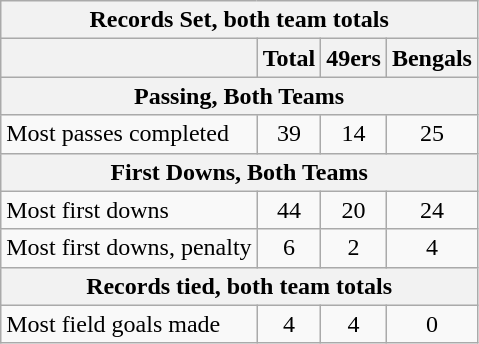<table class="wikitable">
<tr>
<th colspan=4>Records Set, both team totals</th>
</tr>
<tr>
<th></th>
<th>Total</th>
<th>49ers</th>
<th>Bengals</th>
</tr>
<tr>
<th colspan=4>Passing, Both Teams</th>
</tr>
<tr align=center>
<td align=left>Most passes completed</td>
<td>39</td>
<td>14</td>
<td>25</td>
</tr>
<tr>
<th colspan=4>First Downs, Both Teams</th>
</tr>
<tr align=center>
<td align=left>Most first downs</td>
<td>44</td>
<td>20</td>
<td>24</td>
</tr>
<tr align=center>
<td align=left>Most first downs, penalty</td>
<td>6</td>
<td>2</td>
<td>4</td>
</tr>
<tr>
<th colspan=4>Records tied, both team totals</th>
</tr>
<tr align=center>
<td align=left>Most field goals made</td>
<td>4</td>
<td>4</td>
<td>0</td>
</tr>
</table>
